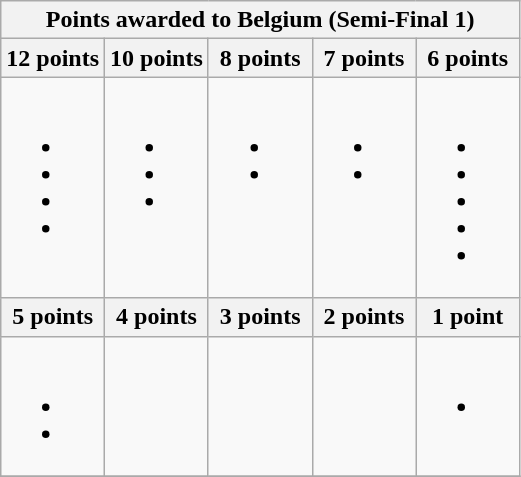<table class="wikitable collapsible collapsed">
<tr>
<th colspan="5">Points awarded to Belgium (Semi-Final 1)</th>
</tr>
<tr>
<th width=20%>12 points</th>
<th width=20%>10 points</th>
<th width=20%>8 points</th>
<th width=20%>7 points</th>
<th width=20%>6 points</th>
</tr>
<tr>
<td valign="top"><br><ul><li></li><li></li><li></li><li></li></ul></td>
<td valign="top"><br><ul><li></li><li></li><li></li></ul></td>
<td valign="top"><br><ul><li></li><li></li></ul></td>
<td valign="top"><br><ul><li></li><li></li></ul></td>
<td valign="top"><br><ul><li></li><li></li><li></li><li></li><li></li></ul></td>
</tr>
<tr>
<th width=20%>5 points</th>
<th width=20%>4 points</th>
<th width=20%>3 points</th>
<th width=20%>2 points</th>
<th width=20%>1 point</th>
</tr>
<tr>
<td valign="top"><br><ul><li></li><li></li></ul></td>
<td valign="top"></td>
<td valign="top"></td>
<td valign="top"></td>
<td valign="top"><br><ul><li></li></ul></td>
</tr>
<tr>
</tr>
</table>
